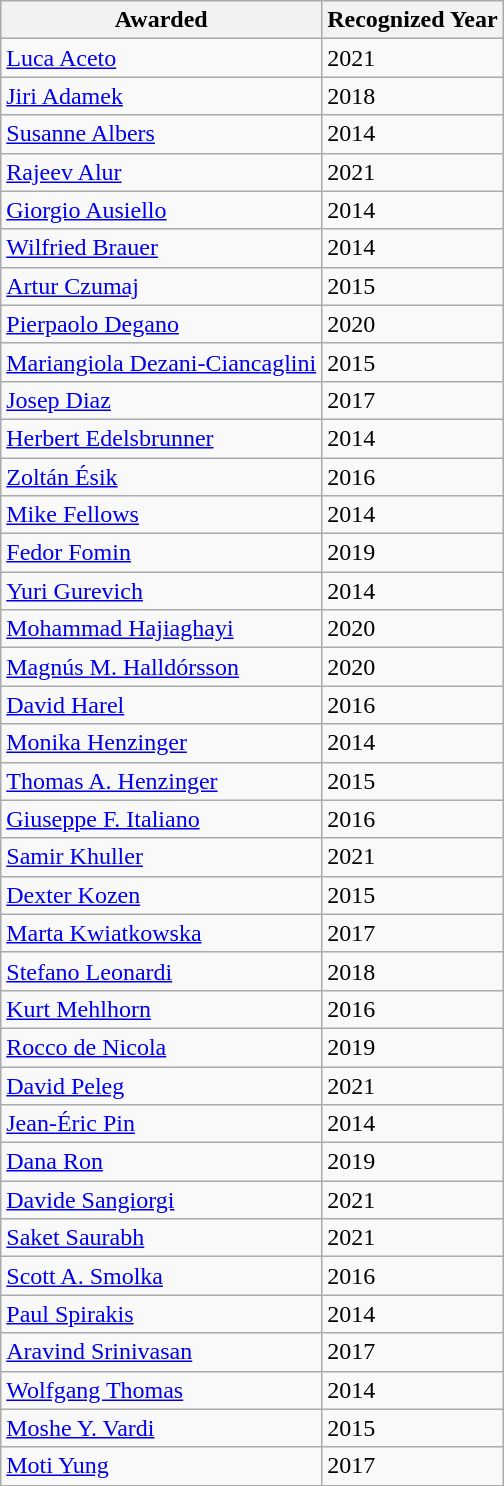<table class="wikitable">
<tr>
<th>Awarded</th>
<th>Recognized Year</th>
</tr>
<tr>
<td><a href='#'>Luca Aceto</a></td>
<td>2021</td>
</tr>
<tr>
<td><a href='#'>Jiri Adamek</a></td>
<td>2018</td>
</tr>
<tr>
<td><a href='#'>Susanne Albers</a></td>
<td>2014</td>
</tr>
<tr>
<td><a href='#'>Rajeev Alur</a></td>
<td>2021</td>
</tr>
<tr>
<td><a href='#'>Giorgio Ausiello</a></td>
<td>2014</td>
</tr>
<tr>
<td><a href='#'>Wilfried Brauer</a></td>
<td>2014</td>
</tr>
<tr>
<td><a href='#'>Artur Czumaj</a></td>
<td>2015</td>
</tr>
<tr>
<td><a href='#'>Pierpaolo Degano</a></td>
<td>2020</td>
</tr>
<tr>
<td><a href='#'>Mariangiola Dezani-Ciancaglini</a></td>
<td>2015</td>
</tr>
<tr>
<td><a href='#'>Josep Diaz</a></td>
<td>2017</td>
</tr>
<tr>
<td><a href='#'>Herbert Edelsbrunner</a></td>
<td>2014</td>
</tr>
<tr>
<td><a href='#'>Zoltán Ésik</a></td>
<td>2016</td>
</tr>
<tr>
<td><a href='#'>Mike Fellows</a></td>
<td>2014</td>
</tr>
<tr>
<td><a href='#'>Fedor Fomin</a></td>
<td>2019</td>
</tr>
<tr>
<td><a href='#'>Yuri Gurevich</a></td>
<td>2014</td>
</tr>
<tr>
<td><a href='#'>Mohammad Hajiaghayi</a></td>
<td>2020</td>
</tr>
<tr>
<td><a href='#'>Magnús M. Halldórsson</a></td>
<td>2020</td>
</tr>
<tr>
<td><a href='#'>David Harel</a></td>
<td>2016</td>
</tr>
<tr>
<td><a href='#'>Monika Henzinger</a></td>
<td>2014</td>
</tr>
<tr>
<td><a href='#'>Thomas A. Henzinger</a></td>
<td>2015</td>
</tr>
<tr>
<td><a href='#'>Giuseppe F. Italiano</a></td>
<td>2016</td>
</tr>
<tr>
<td><a href='#'>Samir Khuller</a></td>
<td>2021</td>
</tr>
<tr>
<td><a href='#'>Dexter Kozen</a></td>
<td>2015</td>
</tr>
<tr>
<td><a href='#'>Marta Kwiatkowska</a></td>
<td>2017</td>
</tr>
<tr>
<td><a href='#'>Stefano Leonardi</a></td>
<td>2018</td>
</tr>
<tr>
<td><a href='#'>Kurt Mehlhorn</a></td>
<td>2016</td>
</tr>
<tr>
<td><a href='#'>Rocco de Nicola</a></td>
<td>2019</td>
</tr>
<tr>
<td><a href='#'>David Peleg</a></td>
<td>2021</td>
</tr>
<tr>
<td><a href='#'>Jean-Éric Pin</a></td>
<td>2014</td>
</tr>
<tr>
<td><a href='#'>Dana Ron</a></td>
<td>2019</td>
</tr>
<tr>
<td><a href='#'>Davide Sangiorgi</a></td>
<td>2021</td>
</tr>
<tr>
<td><a href='#'>Saket Saurabh</a></td>
<td>2021</td>
</tr>
<tr>
<td><a href='#'>Scott A. Smolka</a></td>
<td>2016</td>
</tr>
<tr>
<td><a href='#'>Paul Spirakis</a></td>
<td>2014</td>
</tr>
<tr>
<td><a href='#'>Aravind Srinivasan</a></td>
<td>2017</td>
</tr>
<tr>
<td><a href='#'>Wolfgang Thomas</a></td>
<td>2014</td>
</tr>
<tr>
<td><a href='#'>Moshe Y. Vardi</a></td>
<td>2015</td>
</tr>
<tr>
<td><a href='#'>Moti Yung</a></td>
<td>2017</td>
</tr>
<tr>
</tr>
</table>
